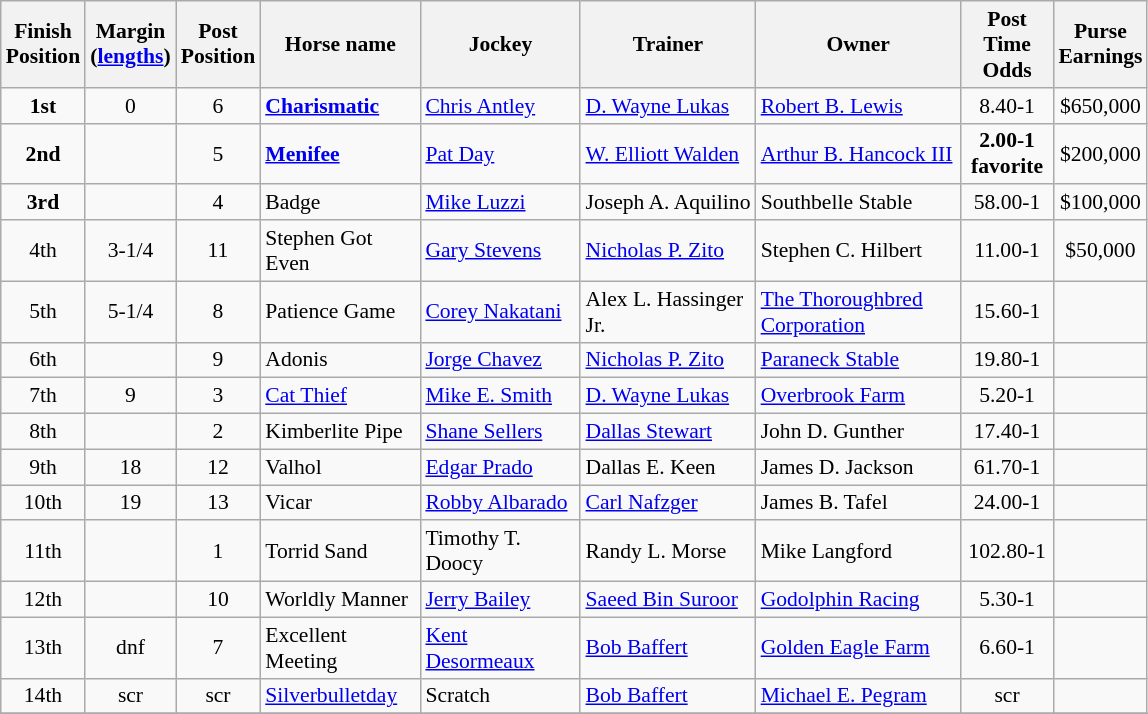<table class="wikitable sortable" | border="2" cellpadding="1" style="border-collapse: collapse; font-size:90%">
<tr>
<th width="30px">Finish <br> Position</th>
<th width="35px">Margin<br> <span>(<a href='#'>lengths</a>)</span></th>
<th width="30px">Post <br> Position</th>
<th width="100px">Horse name</th>
<th width="100px">Jockey</th>
<th width="110px">Trainer</th>
<th width="130px">Owner</th>
<th width="55px">Post Time <br> Odds</th>
<th width="50px">Purse <br> Earnings</th>
</tr>
<tr>
<td align=center><strong>1<span>st</span></strong></td>
<td align=center>0</td>
<td align=center>6</td>
<td><strong><a href='#'>Charismatic</a></strong></td>
<td><a href='#'>Chris Antley</a></td>
<td><a href='#'>D. Wayne Lukas</a></td>
<td><a href='#'>Robert B. Lewis</a></td>
<td align=center>8.40-1</td>
<td align=center>$650,000</td>
</tr>
<tr>
<td align=center><strong>2<span>nd</span></strong></td>
<td align=center></td>
<td align=center>5</td>
<td><strong><a href='#'>Menifee</a></strong></td>
<td><a href='#'>Pat Day</a></td>
<td><a href='#'>W. Elliott Walden</a></td>
<td><a href='#'>Arthur B. Hancock III</a></td>
<td align=center><strong>2.00-1 <br> <span>favorite</span></strong></td>
<td align=center>$200,000</td>
</tr>
<tr>
<td align=center><strong>3<span>rd</span></strong></td>
<td align=center></td>
<td align=center>4</td>
<td>Badge</td>
<td><a href='#'>Mike Luzzi</a></td>
<td>Joseph A. Aquilino</td>
<td>Southbelle Stable</td>
<td align=center>58.00-1</td>
<td align=center>$100,000</td>
</tr>
<tr>
<td align=center>4<span>th</span></td>
<td align=center>3-1/4</td>
<td align=center>11</td>
<td>Stephen Got Even</td>
<td><a href='#'>Gary Stevens</a></td>
<td><a href='#'>Nicholas P. Zito</a></td>
<td>Stephen C. Hilbert</td>
<td align=center>11.00-1</td>
<td align=center>$50,000</td>
</tr>
<tr>
<td align=center>5<span>th</span></td>
<td align=center>5-1/4</td>
<td align=center>8</td>
<td>Patience Game</td>
<td><a href='#'>Corey Nakatani</a></td>
<td>Alex L. Hassinger Jr.</td>
<td><a href='#'>The Thoroughbred Corporation</a></td>
<td align=center>15.60-1</td>
<td align=center></td>
</tr>
<tr>
<td align=center>6<span>th</span></td>
<td align=center></td>
<td align=center>9</td>
<td>Adonis</td>
<td><a href='#'>Jorge Chavez</a></td>
<td><a href='#'>Nicholas P. Zito</a></td>
<td><a href='#'>Paraneck Stable</a></td>
<td align=center>19.80-1</td>
<td></td>
</tr>
<tr>
<td align=center>7<span>th</span></td>
<td align=center>9</td>
<td align=center>3</td>
<td><a href='#'>Cat Thief</a></td>
<td><a href='#'>Mike E. Smith</a></td>
<td><a href='#'>D. Wayne Lukas</a></td>
<td><a href='#'>Overbrook Farm</a></td>
<td align=center>5.20-1</td>
<td></td>
</tr>
<tr>
<td align=center>8<span>th</span></td>
<td align=center></td>
<td align=center>2</td>
<td>Kimberlite Pipe</td>
<td><a href='#'>Shane Sellers</a></td>
<td><a href='#'>Dallas Stewart</a></td>
<td>John D. Gunther</td>
<td align=center>17.40-1</td>
<td></td>
</tr>
<tr>
<td align=center>9<span>th</span></td>
<td align=center>18</td>
<td align=center>12</td>
<td>Valhol</td>
<td><a href='#'>Edgar Prado</a></td>
<td>Dallas E. Keen</td>
<td>James D. Jackson</td>
<td align=center>61.70-1</td>
<td></td>
</tr>
<tr>
<td align=center>10<span>th</span></td>
<td align=center>19</td>
<td align=center>13</td>
<td>Vicar</td>
<td><a href='#'>Robby Albarado</a></td>
<td><a href='#'>Carl Nafzger</a></td>
<td>James B. Tafel</td>
<td align=center>24.00-1</td>
<td></td>
</tr>
<tr>
<td align=center>11<span>th</span></td>
<td align=center></td>
<td align=center>1</td>
<td>Torrid Sand</td>
<td>Timothy T. Doocy</td>
<td>Randy L. Morse</td>
<td>Mike Langford</td>
<td align=center>102.80-1</td>
<td></td>
</tr>
<tr>
<td align=center>12<span>th</span></td>
<td align=center></td>
<td align=center>10</td>
<td>Worldly Manner</td>
<td><a href='#'>Jerry Bailey</a></td>
<td><a href='#'>Saeed Bin Suroor</a></td>
<td><a href='#'>Godolphin Racing</a></td>
<td align=center>5.30-1</td>
<td></td>
</tr>
<tr>
<td align=center>13<span>th</span></td>
<td align=center>dnf</td>
<td align=center>7</td>
<td>Excellent Meeting</td>
<td><a href='#'>Kent Desormeaux</a></td>
<td><a href='#'>Bob Baffert</a></td>
<td><a href='#'>Golden Eagle Farm</a></td>
<td align=center>6.60-1</td>
<td></td>
</tr>
<tr>
<td align=center>14<span>th</span></td>
<td align=center>scr</td>
<td align=center>scr</td>
<td><a href='#'>Silverbulletday</a></td>
<td>Scratch</td>
<td><a href='#'>Bob Baffert</a></td>
<td><a href='#'>Michael E. Pegram</a></td>
<td align=center>scr</td>
<td></td>
</tr>
<tr>
</tr>
</table>
